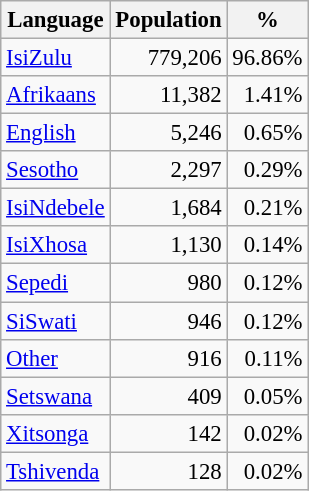<table class="wikitable" style="font-size: 95%; text-align: right">
<tr>
<th>Language</th>
<th>Population</th>
<th>%</th>
</tr>
<tr>
<td align=left><a href='#'>IsiZulu</a></td>
<td>779,206</td>
<td>96.86%</td>
</tr>
<tr>
<td align=left><a href='#'>Afrikaans</a></td>
<td>11,382</td>
<td>1.41%</td>
</tr>
<tr>
<td align=left><a href='#'>English</a></td>
<td>5,246</td>
<td>0.65%</td>
</tr>
<tr>
<td align=left><a href='#'>Sesotho</a></td>
<td>2,297</td>
<td>0.29%</td>
</tr>
<tr>
<td align=left><a href='#'>IsiNdebele</a></td>
<td>1,684</td>
<td>0.21%</td>
</tr>
<tr>
<td align=left><a href='#'>IsiXhosa</a></td>
<td>1,130</td>
<td>0.14%</td>
</tr>
<tr>
<td align=left><a href='#'>Sepedi</a></td>
<td>980</td>
<td>0.12%</td>
</tr>
<tr>
<td align=left><a href='#'>SiSwati</a></td>
<td>946</td>
<td>0.12%</td>
</tr>
<tr>
<td align=left><a href='#'>Other</a></td>
<td>916</td>
<td>0.11%</td>
</tr>
<tr>
<td align=left><a href='#'>Setswana</a></td>
<td>409</td>
<td>0.05%</td>
</tr>
<tr>
<td align=left><a href='#'>Xitsonga</a></td>
<td>142</td>
<td>0.02%</td>
</tr>
<tr>
<td align=left><a href='#'>Tshivenda</a></td>
<td>128</td>
<td>0.02%</td>
</tr>
</table>
